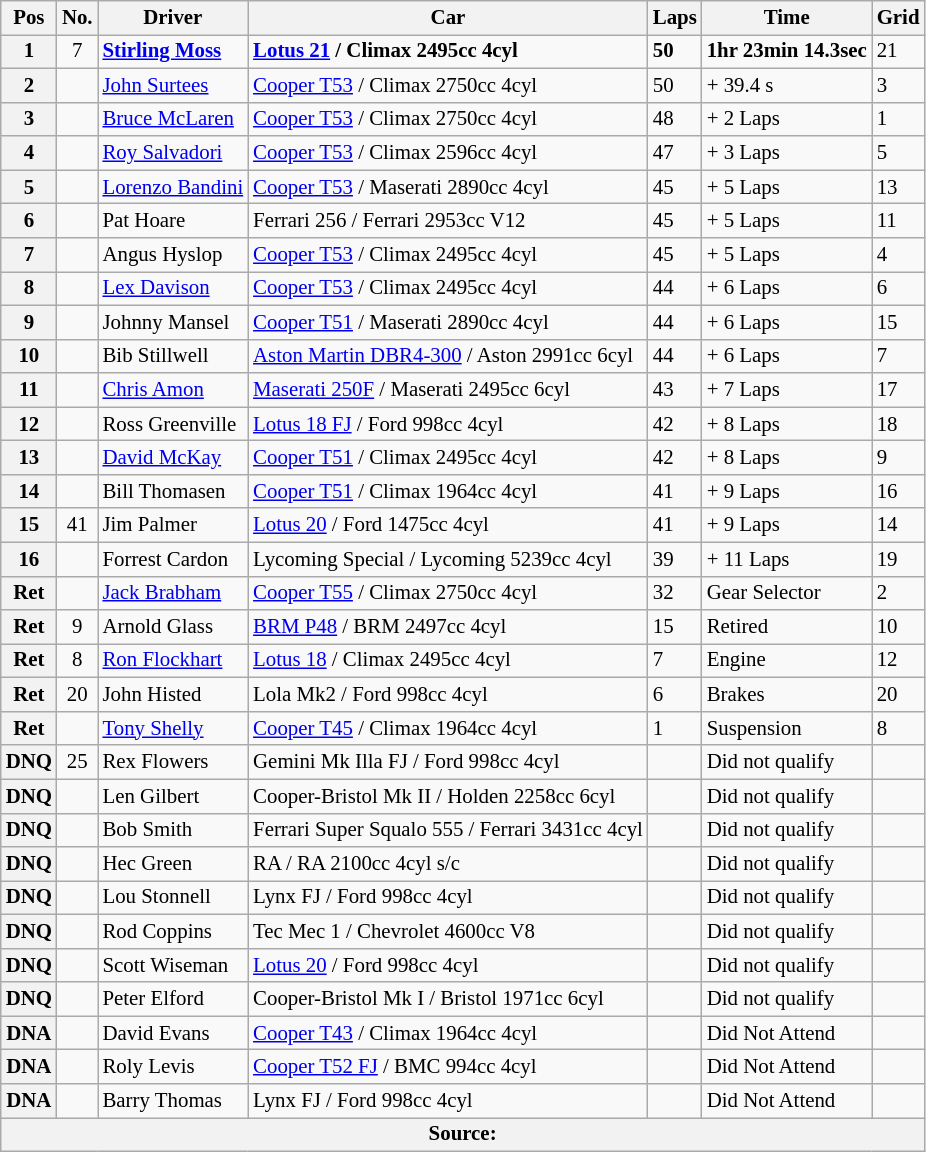<table class="wikitable" style="font-size: 87%;">
<tr>
<th>Pos</th>
<th>No.</th>
<th>Driver</th>
<th>Car</th>
<th>Laps</th>
<th>Time</th>
<th>Grid</th>
</tr>
<tr>
<th><strong>1</strong></th>
<td align=center>7</td>
<td><strong> <a href='#'>Stirling Moss</a></strong></td>
<td><strong><a href='#'>Lotus 21</a> / Climax 2495cc 4cyl</strong></td>
<td><strong>50</strong></td>
<td><strong>1hr 23min 14.3sec</strong></td>
<td>21</td>
</tr>
<tr>
<th>2</th>
<td align=center></td>
<td> <a href='#'>John Surtees</a></td>
<td><a href='#'>Cooper T53</a> / Climax 2750cc 4cyl</td>
<td>50</td>
<td>+ 39.4 s</td>
<td>3</td>
</tr>
<tr>
<th>3</th>
<td align=center></td>
<td> <a href='#'>Bruce McLaren</a></td>
<td><a href='#'>Cooper T53</a> / Climax 2750cc 4cyl</td>
<td>48</td>
<td>+ 2 Laps</td>
<td>1</td>
</tr>
<tr>
<th>4</th>
<td align=center></td>
<td> <a href='#'>Roy Salvadori</a></td>
<td><a href='#'>Cooper T53</a> / Climax 2596cc 4cyl</td>
<td>47</td>
<td>+ 3 Laps</td>
<td>5</td>
</tr>
<tr>
<th>5</th>
<td align=center></td>
<td> <a href='#'>Lorenzo Bandini</a></td>
<td><a href='#'>Cooper T53</a> / Maserati 2890cc 4cyl</td>
<td>45</td>
<td>+ 5 Laps</td>
<td>13</td>
</tr>
<tr>
<th>6</th>
<td align=center></td>
<td> Pat Hoare</td>
<td>Ferrari 256 / Ferrari 2953cc V12</td>
<td>45</td>
<td>+ 5 Laps</td>
<td>11</td>
</tr>
<tr>
<th>7</th>
<td align=center></td>
<td> Angus Hyslop</td>
<td><a href='#'>Cooper T53</a> / Climax 2495cc 4cyl</td>
<td>45</td>
<td>+ 5 Laps</td>
<td>4</td>
</tr>
<tr>
<th>8</th>
<td align=center></td>
<td> <a href='#'>Lex Davison</a></td>
<td><a href='#'>Cooper T53</a> / Climax 2495cc 4cyl</td>
<td>44</td>
<td>+ 6 Laps</td>
<td>6</td>
</tr>
<tr>
<th>9</th>
<td align=center></td>
<td> Johnny Mansel</td>
<td><a href='#'>Cooper T51</a> / Maserati 2890cc 4cyl</td>
<td>44</td>
<td>+ 6 Laps</td>
<td>15</td>
</tr>
<tr>
<th>10</th>
<td align=center></td>
<td> Bib Stillwell</td>
<td><a href='#'>Aston Martin DBR4-300</a> / Aston 2991cc 6cyl</td>
<td>44</td>
<td>+ 6 Laps</td>
<td>7</td>
</tr>
<tr>
<th>11</th>
<td align=center></td>
<td> <a href='#'>Chris Amon</a></td>
<td><a href='#'>Maserati 250F</a> / Maserati 2495cc 6cyl</td>
<td>43</td>
<td>+ 7 Laps</td>
<td>17</td>
</tr>
<tr>
<th>12</th>
<td align=center></td>
<td> Ross Greenville</td>
<td><a href='#'>Lotus 18 FJ</a> / Ford 998cc 4cyl</td>
<td>42</td>
<td>+ 8 Laps</td>
<td>18</td>
</tr>
<tr>
<th>13</th>
<td align=center></td>
<td> <a href='#'>David McKay</a></td>
<td><a href='#'>Cooper T51</a> / Climax 2495cc 4cyl</td>
<td>42</td>
<td>+ 8 Laps</td>
<td>9</td>
</tr>
<tr>
<th>14</th>
<td align=center></td>
<td> Bill Thomasen</td>
<td><a href='#'>Cooper T51</a> / Climax 1964cc 4cyl</td>
<td>41</td>
<td>+ 9 Laps</td>
<td>16</td>
</tr>
<tr>
<th>15</th>
<td align=center>41</td>
<td> Jim Palmer</td>
<td><a href='#'>Lotus 20</a> / Ford 1475cc 4cyl</td>
<td>41</td>
<td>+ 9 Laps</td>
<td>14</td>
</tr>
<tr>
<th>16</th>
<td align=center></td>
<td> Forrest Cardon</td>
<td>Lycoming Special / Lycoming 5239cc 4cyl</td>
<td>39</td>
<td>+ 11 Laps</td>
<td>19</td>
</tr>
<tr>
<th>Ret</th>
<td align=center></td>
<td> <a href='#'>Jack Brabham</a></td>
<td><a href='#'>Cooper T55</a> / Climax 2750cc 4cyl</td>
<td>32</td>
<td>Gear Selector</td>
<td>2</td>
</tr>
<tr>
<th>Ret</th>
<td align=center>9</td>
<td> Arnold Glass</td>
<td><a href='#'>BRM P48</a> / BRM 2497cc 4cyl</td>
<td>15</td>
<td>Retired</td>
<td>10</td>
</tr>
<tr>
<th>Ret</th>
<td align=center>8</td>
<td> <a href='#'>Ron Flockhart</a></td>
<td><a href='#'>Lotus 18</a> / Climax 2495cc 4cyl</td>
<td>7</td>
<td>Engine</td>
<td>12</td>
</tr>
<tr>
<th>Ret</th>
<td align=center>20</td>
<td> John Histed</td>
<td>Lola Mk2 / Ford 998cc 4cyl</td>
<td>6</td>
<td>Brakes</td>
<td>20</td>
</tr>
<tr>
<th>Ret</th>
<td align=center></td>
<td> <a href='#'>Tony Shelly</a></td>
<td><a href='#'>Cooper T45</a> / Climax 1964cc 4cyl</td>
<td>1</td>
<td>Suspension</td>
<td>8</td>
</tr>
<tr>
<th>DNQ</th>
<td align=center>25</td>
<td> Rex Flowers</td>
<td>Gemini Mk Illa FJ / Ford 998cc 4cyl</td>
<td></td>
<td>Did not qualify</td>
<td></td>
</tr>
<tr>
<th>DNQ</th>
<td align=center></td>
<td> Len Gilbert</td>
<td>Cooper-Bristol Mk II / Holden 2258cc 6cyl</td>
<td></td>
<td>Did not qualify</td>
<td></td>
</tr>
<tr>
<th>DNQ</th>
<td align=center></td>
<td> Bob Smith</td>
<td>Ferrari Super Squalo 555 / Ferrari 3431cc 4cyl</td>
<td></td>
<td>Did not qualify</td>
<td></td>
</tr>
<tr>
<th>DNQ</th>
<td align=center></td>
<td> Hec Green</td>
<td>RA / RA 2100cc 4cyl s/c</td>
<td></td>
<td>Did not qualify</td>
<td></td>
</tr>
<tr>
<th>DNQ</th>
<td align=center></td>
<td> Lou Stonnell</td>
<td>Lynx FJ / Ford 998cc 4cyl</td>
<td></td>
<td>Did not qualify</td>
<td></td>
</tr>
<tr>
<th>DNQ</th>
<td align=center></td>
<td> Rod Coppins</td>
<td>Tec Mec 1 / Chevrolet 4600cc V8</td>
<td></td>
<td>Did not qualify</td>
<td></td>
</tr>
<tr>
<th>DNQ</th>
<td align=center></td>
<td> Scott Wiseman</td>
<td><a href='#'>Lotus 20</a> / Ford 998cc 4cyl</td>
<td></td>
<td>Did not qualify</td>
<td></td>
</tr>
<tr>
<th>DNQ</th>
<td align=center></td>
<td> Peter Elford</td>
<td>Cooper-Bristol Mk I / Bristol 1971cc 6cyl</td>
<td></td>
<td>Did not qualify</td>
<td></td>
</tr>
<tr>
<th>DNA</th>
<td align=center></td>
<td> David Evans</td>
<td><a href='#'>Cooper T43</a> / Climax 1964cc 4cyl</td>
<td></td>
<td>Did Not Attend</td>
<td></td>
</tr>
<tr>
<th>DNA</th>
<td align=center></td>
<td> Roly Levis</td>
<td><a href='#'>Cooper T52 FJ</a> / BMC 994cc 4cyl</td>
<td></td>
<td>Did Not Attend</td>
<td></td>
</tr>
<tr>
<th>DNA</th>
<td align=center></td>
<td> Barry Thomas</td>
<td>Lynx FJ / Ford 998cc 4cyl</td>
<td></td>
<td>Did Not Attend</td>
<td></td>
</tr>
<tr>
<th colspan=7>Source:</th>
</tr>
</table>
